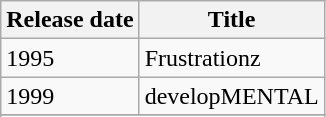<table class="wikitable">
<tr>
<th>Release date</th>
<th>Title</th>
</tr>
<tr>
<td>1995</td>
<td>Frustrationz</td>
</tr>
<tr>
<td>1999</td>
<td>developMENTAL</td>
</tr>
<tr>
</tr>
<tr>
</tr>
<tr>
</tr>
<tr>
</tr>
<tr>
</tr>
<tr>
</tr>
<tr>
</tr>
</table>
